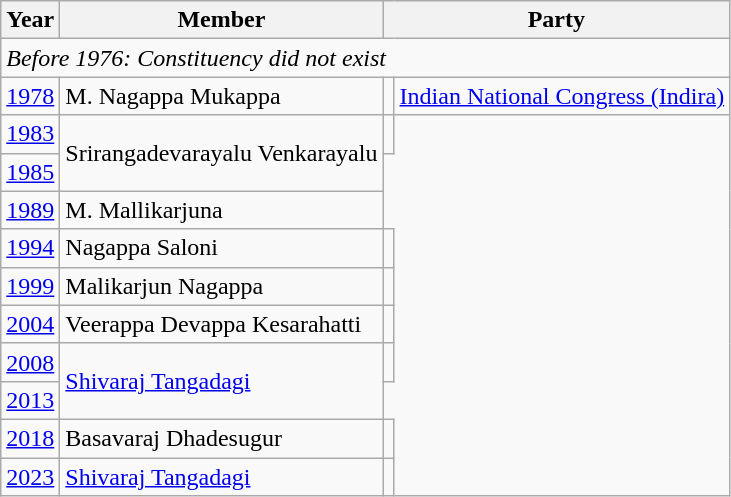<table class="wikitable sortable">
<tr>
<th>Year</th>
<th>Member</th>
<th colspan="2">Party</th>
</tr>
<tr>
<td colspan=4><em>Before 1976: Constituency did not exist</em></td>
</tr>
<tr>
<td><a href='#'>1978</a></td>
<td>M. Nagappa Mukappa</td>
<td bgcolor=></td>
<td><a href='#'>Indian National Congress (Indira)</a></td>
</tr>
<tr>
<td><a href='#'>1983</a></td>
<td rowspan=2>Srirangadevarayalu Venkarayalu</td>
<td></td>
</tr>
<tr>
<td><a href='#'>1985</a></td>
</tr>
<tr>
<td><a href='#'>1989</a></td>
<td>M. Mallikarjuna</td>
</tr>
<tr>
<td><a href='#'>1994</a></td>
<td>Nagappa Saloni</td>
<td></td>
</tr>
<tr>
<td><a href='#'>1999</a></td>
<td>Malikarjun Nagappa</td>
<td></td>
</tr>
<tr>
<td><a href='#'>2004</a></td>
<td>Veerappa Devappa Kesarahatti</td>
<td></td>
</tr>
<tr>
<td><a href='#'>2008</a></td>
<td rowspan=2><a href='#'>Shivaraj Tangadagi</a></td>
<td></td>
</tr>
<tr>
<td><a href='#'>2013</a></td>
</tr>
<tr>
<td><a href='#'>2018</a></td>
<td>Basavaraj Dhadesugur</td>
<td></td>
</tr>
<tr>
<td><a href='#'>2023</a></td>
<td><a href='#'>Shivaraj Tangadagi</a></td>
<td></td>
</tr>
</table>
